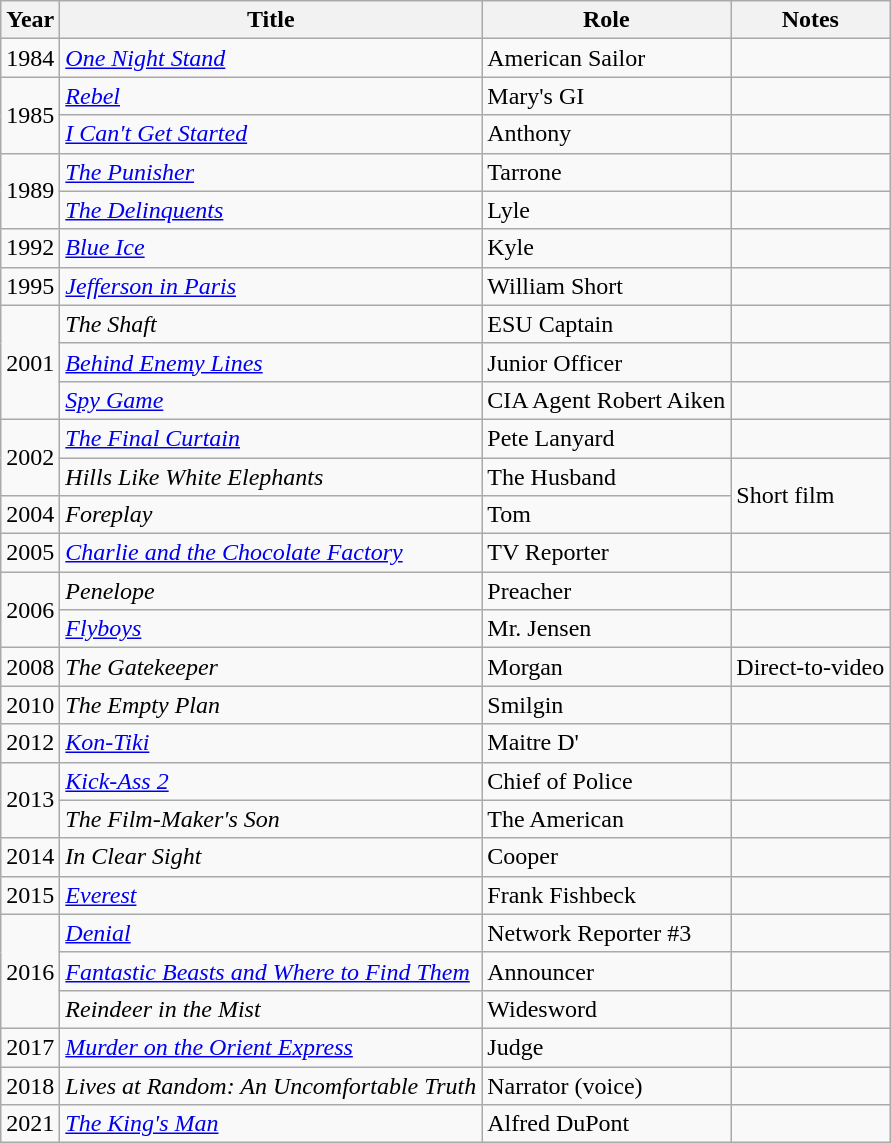<table class="wikitable sortable">
<tr>
<th>Year</th>
<th>Title</th>
<th>Role</th>
<th>Notes</th>
</tr>
<tr>
<td>1984</td>
<td><em><a href='#'>One Night Stand</a></em></td>
<td>American Sailor</td>
<td></td>
</tr>
<tr>
<td rowspan="2">1985</td>
<td><em><a href='#'>Rebel</a></em></td>
<td>Mary's GI</td>
<td></td>
</tr>
<tr>
<td><em><a href='#'>I Can't Get Started</a></em></td>
<td>Anthony</td>
<td></td>
</tr>
<tr>
<td rowspan="2">1989</td>
<td><em><a href='#'>The Punisher</a></em></td>
<td>Tarrone</td>
<td></td>
</tr>
<tr>
<td><em><a href='#'>The Delinquents</a></em></td>
<td>Lyle</td>
<td></td>
</tr>
<tr>
<td>1992</td>
<td><em><a href='#'>Blue Ice</a></em></td>
<td>Kyle</td>
<td></td>
</tr>
<tr>
<td>1995</td>
<td><em><a href='#'>Jefferson in Paris</a></em></td>
<td>William Short</td>
<td></td>
</tr>
<tr>
<td rowspan="3">2001</td>
<td><em>The Shaft</em></td>
<td>ESU Captain</td>
<td></td>
</tr>
<tr>
<td><em><a href='#'>Behind Enemy Lines</a></em></td>
<td>Junior Officer</td>
<td></td>
</tr>
<tr>
<td><em><a href='#'>Spy Game</a></em></td>
<td>CIA Agent Robert Aiken</td>
<td></td>
</tr>
<tr>
<td rowspan="2">2002</td>
<td><em><a href='#'>The Final Curtain</a></em></td>
<td>Pete Lanyard</td>
<td></td>
</tr>
<tr>
<td><em>Hills Like White Elephants</em></td>
<td>The Husband</td>
<td rowspan="2">Short film</td>
</tr>
<tr>
<td>2004</td>
<td><em>Foreplay</em></td>
<td>Tom</td>
</tr>
<tr>
<td>2005</td>
<td><em><a href='#'>Charlie and the Chocolate Factory</a></em></td>
<td>TV Reporter</td>
<td></td>
</tr>
<tr>
<td rowspan="2">2006</td>
<td><em>Penelope</em></td>
<td>Preacher</td>
<td></td>
</tr>
<tr>
<td><em><a href='#'>Flyboys</a></em></td>
<td>Mr. Jensen</td>
<td></td>
</tr>
<tr>
<td>2008</td>
<td><em>The Gatekeeper</em></td>
<td>Morgan</td>
<td>Direct-to-video</td>
</tr>
<tr>
<td>2010</td>
<td><em>The Empty Plan</em></td>
<td>Smilgin</td>
<td></td>
</tr>
<tr>
<td>2012</td>
<td><em><a href='#'>Kon-Tiki</a></em></td>
<td>Maitre D'</td>
<td></td>
</tr>
<tr>
<td rowspan="2">2013</td>
<td><em><a href='#'>Kick-Ass 2</a></em></td>
<td>Chief of Police</td>
<td></td>
</tr>
<tr>
<td><em>The Film-Maker's Son</em></td>
<td>The American</td>
<td></td>
</tr>
<tr>
<td>2014</td>
<td><em>In Clear Sight</em></td>
<td>Cooper</td>
<td></td>
</tr>
<tr>
<td>2015</td>
<td><em><a href='#'>Everest</a></em></td>
<td>Frank Fishbeck</td>
<td></td>
</tr>
<tr>
<td rowspan="3">2016</td>
<td><em><a href='#'>Denial</a></em></td>
<td>Network Reporter #3</td>
<td></td>
</tr>
<tr>
<td><em><a href='#'>Fantastic Beasts and Where to Find Them</a></em></td>
<td>Announcer</td>
<td></td>
</tr>
<tr>
<td><em>Reindeer in the Mist</em></td>
<td>Widesword</td>
<td></td>
</tr>
<tr>
<td>2017</td>
<td><em><a href='#'>Murder on the Orient Express</a></em></td>
<td>Judge</td>
<td></td>
</tr>
<tr>
<td>2018</td>
<td><em>Lives at Random: An Uncomfortable Truth</em></td>
<td>Narrator (voice)</td>
<td></td>
</tr>
<tr>
<td>2021</td>
<td><em><a href='#'>The King's Man</a></em></td>
<td>Alfred DuPont</td>
<td></td>
</tr>
</table>
